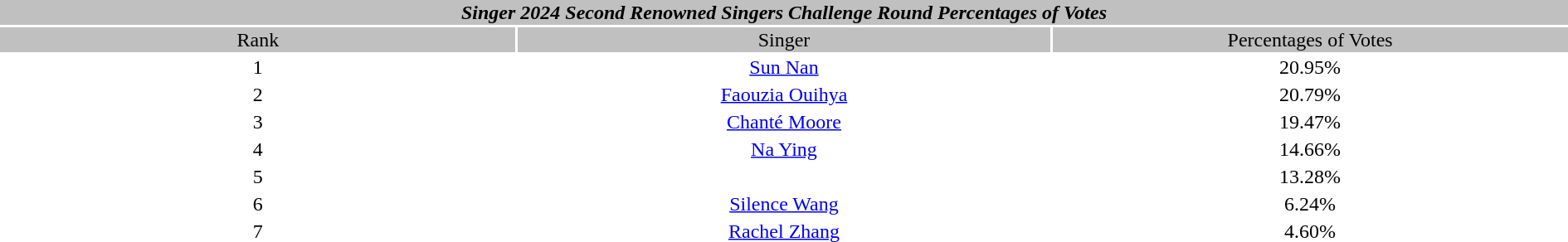<table width="100%" style="text-align:center">
<tr align=center style="background:silver">
<td colspan="3"><div><strong><em>Singer<em> 2024 Second Renowned Singers Challenge Round Percentages of Votes<strong></div></td>
</tr>
<tr align=center style="background:silver">
<td style="width:33%"></strong>Rank<strong></td>
<td style="width:34%"></strong>Singer<strong></td>
<td style="width:33%"></strong>Percentages of Votes<strong></td>
</tr>
<tr>
<td>1</td>
<td><a href='#'>Sun Nan</a></td>
<td>20.95%</td>
</tr>
<tr>
<td>2</td>
<td><a href='#'>Faouzia Ouihya</a></td>
<td>20.79%</td>
</tr>
<tr>
<td>3</td>
<td><a href='#'>Chanté Moore</a></td>
<td>19.47%</td>
</tr>
<tr>
<td>4</td>
<td><a href='#'>Na Ying</a></td>
<td>14.66%</td>
</tr>
<tr>
<td>5</td>
<td></td>
<td>13.28%</td>
</tr>
<tr>
<td>6</td>
<td><a href='#'>Silence Wang</a></td>
<td>6.24%</td>
</tr>
<tr>
<td>7</td>
<td><a href='#'>Rachel Zhang</a></td>
<td>4.60%</td>
</tr>
</table>
